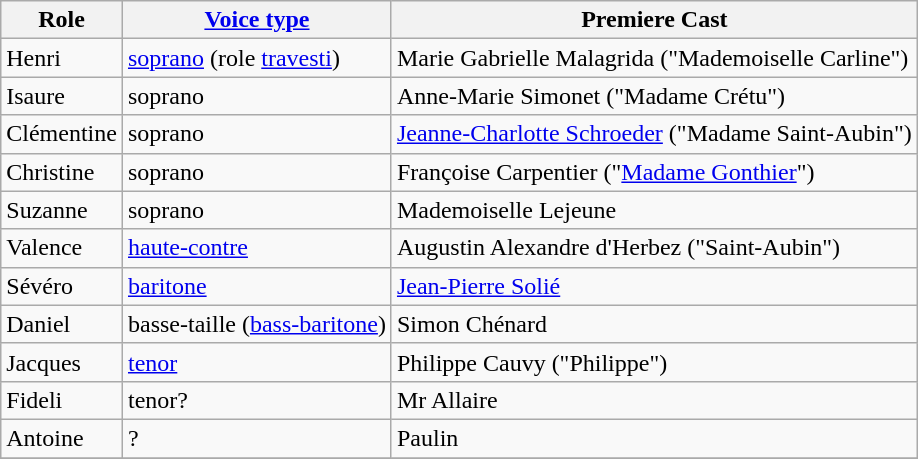<table class="wikitable">
<tr>
<th>Role</th>
<th><a href='#'>Voice type</a></th>
<th>Premiere Cast</th>
</tr>
<tr>
<td>Henri</td>
<td><a href='#'>soprano</a> (role <a href='#'>travesti</a>)</td>
<td>Marie Gabrielle Malagrida ("Mademoiselle Carline")</td>
</tr>
<tr>
<td>Isaure</td>
<td>soprano</td>
<td>Anne-Marie Simonet ("Madame Crétu")</td>
</tr>
<tr>
<td>Clémentine</td>
<td>soprano</td>
<td><a href='#'>Jeanne-Charlotte Schroeder</a> ("Madame Saint-Aubin")</td>
</tr>
<tr>
<td>Christine</td>
<td>soprano</td>
<td>Françoise Carpentier ("<a href='#'>Madame Gonthier</a>")</td>
</tr>
<tr>
<td>Suzanne</td>
<td>soprano</td>
<td>Mademoiselle Lejeune</td>
</tr>
<tr>
<td>Valence</td>
<td><a href='#'>haute-contre</a></td>
<td>Augustin Alexandre d'Herbez ("Saint-Aubin")</td>
</tr>
<tr>
<td>Sévéro</td>
<td><a href='#'>baritone</a></td>
<td><a href='#'>Jean-Pierre Solié</a></td>
</tr>
<tr>
<td>Daniel</td>
<td>basse-taille (<a href='#'>bass-baritone</a>)</td>
<td>Simon Chénard</td>
</tr>
<tr>
<td>Jacques</td>
<td><a href='#'>tenor</a></td>
<td>Philippe Cauvy ("Philippe")</td>
</tr>
<tr>
<td>Fideli</td>
<td>tenor?</td>
<td>Mr Allaire</td>
</tr>
<tr>
<td>Antoine</td>
<td>?</td>
<td>Paulin</td>
</tr>
<tr>
</tr>
</table>
